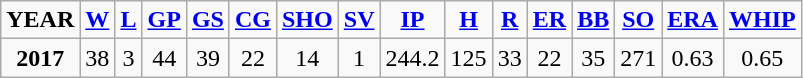<table class="wikitable">
<tr align=center>
<td><strong>YEAR</strong></td>
<td><strong><a href='#'>W</a></strong></td>
<td><strong><a href='#'>L</a></strong></td>
<td><strong><a href='#'>GP</a></strong></td>
<td><strong><a href='#'>GS</a></strong></td>
<td><strong><a href='#'>CG</a></strong></td>
<td><strong><a href='#'>SHO</a></strong></td>
<td><strong><a href='#'>SV</a></strong></td>
<td><strong><a href='#'>IP</a></strong></td>
<td><strong><a href='#'>H</a></strong></td>
<td><strong><a href='#'>R</a></strong></td>
<td><strong><a href='#'>ER</a></strong></td>
<td><strong><a href='#'>BB</a></strong></td>
<td><strong><a href='#'>SO</a></strong></td>
<td><strong><a href='#'>ERA</a></strong></td>
<td><strong><a href='#'>WHIP</a></strong></td>
</tr>
<tr align=center>
<td><strong>2017</strong></td>
<td>38</td>
<td>3</td>
<td>44</td>
<td>39</td>
<td>22</td>
<td>14</td>
<td>1</td>
<td>244.2</td>
<td>125</td>
<td>33</td>
<td>22</td>
<td>35</td>
<td>271</td>
<td>0.63</td>
<td>0.65</td>
</tr>
</table>
